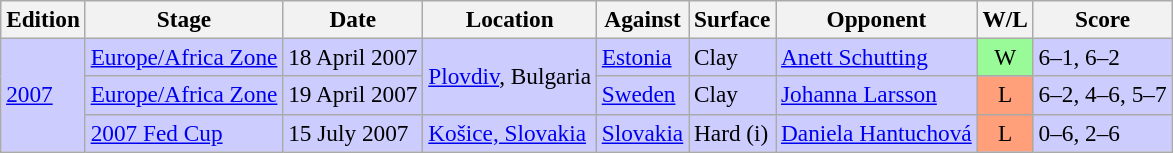<table class=wikitable style=font-size:97%>
<tr>
<th>Edition</th>
<th>Stage</th>
<th>Date</th>
<th>Location</th>
<th>Against</th>
<th>Surface</th>
<th>Opponent</th>
<th>W/L</th>
<th>Score</th>
</tr>
<tr style="background:#ccccff;">
<td rowspan="3"><a href='#'>2007</a></td>
<td><a href='#'>Europe/Africa Zone</a></td>
<td>18 April 2007</td>
<td rowspan=2><a href='#'>Plovdiv</a>, Bulgaria</td>
<td> <a href='#'>Estonia</a></td>
<td>Clay</td>
<td> <a href='#'>Anett Schutting</a></td>
<td style="text-align:center; background:#98fb98;">W</td>
<td>6–1, 6–2</td>
</tr>
<tr style="background:#ccccff;">
<td><a href='#'>Europe/Africa Zone</a></td>
<td>19 April 2007</td>
<td> <a href='#'>Sweden</a></td>
<td>Clay</td>
<td> <a href='#'>Johanna Larsson</a></td>
<td style="text-align:center; background:#ffa07a;">L</td>
<td>6–2, 4–6, 5–7</td>
</tr>
<tr style="background:#ccccff;">
<td><a href='#'>2007 Fed Cup</a></td>
<td>15 July 2007</td>
<td rowspan=1><a href='#'>Košice, Slovakia</a></td>
<td> <a href='#'>Slovakia</a></td>
<td>Hard (i)</td>
<td> <a href='#'>Daniela Hantuchová</a></td>
<td style="text-align:center; background:#ffa07a;">L</td>
<td>0–6, 2–6</td>
</tr>
</table>
